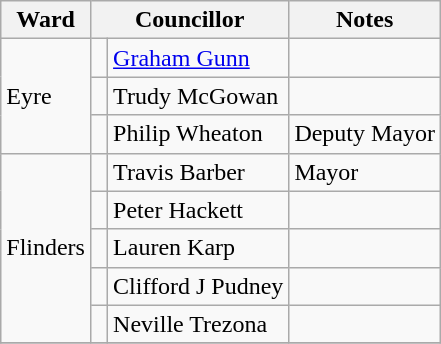<table class="wikitable">
<tr>
<th>Ward</th>
<th colspan="2">Councillor</th>
<th>Notes</th>
</tr>
<tr>
<td rowspan="3">Eyre </td>
<td> </td>
<td><a href='#'>Graham Gunn</a></td>
<td></td>
</tr>
<tr>
<td> </td>
<td>Trudy McGowan</td>
<td></td>
</tr>
<tr>
<td> </td>
<td>Philip Wheaton</td>
<td>Deputy Mayor</td>
</tr>
<tr>
<td rowspan="5">Flinders </td>
<td> </td>
<td>Travis Barber</td>
<td>Mayor</td>
</tr>
<tr>
<td> </td>
<td>Peter Hackett</td>
<td></td>
</tr>
<tr>
<td> </td>
<td>Lauren Karp</td>
<td></td>
</tr>
<tr>
<td> </td>
<td>Clifford J Pudney</td>
<td></td>
</tr>
<tr>
<td> </td>
<td>Neville Trezona</td>
<td></td>
</tr>
<tr>
</tr>
</table>
